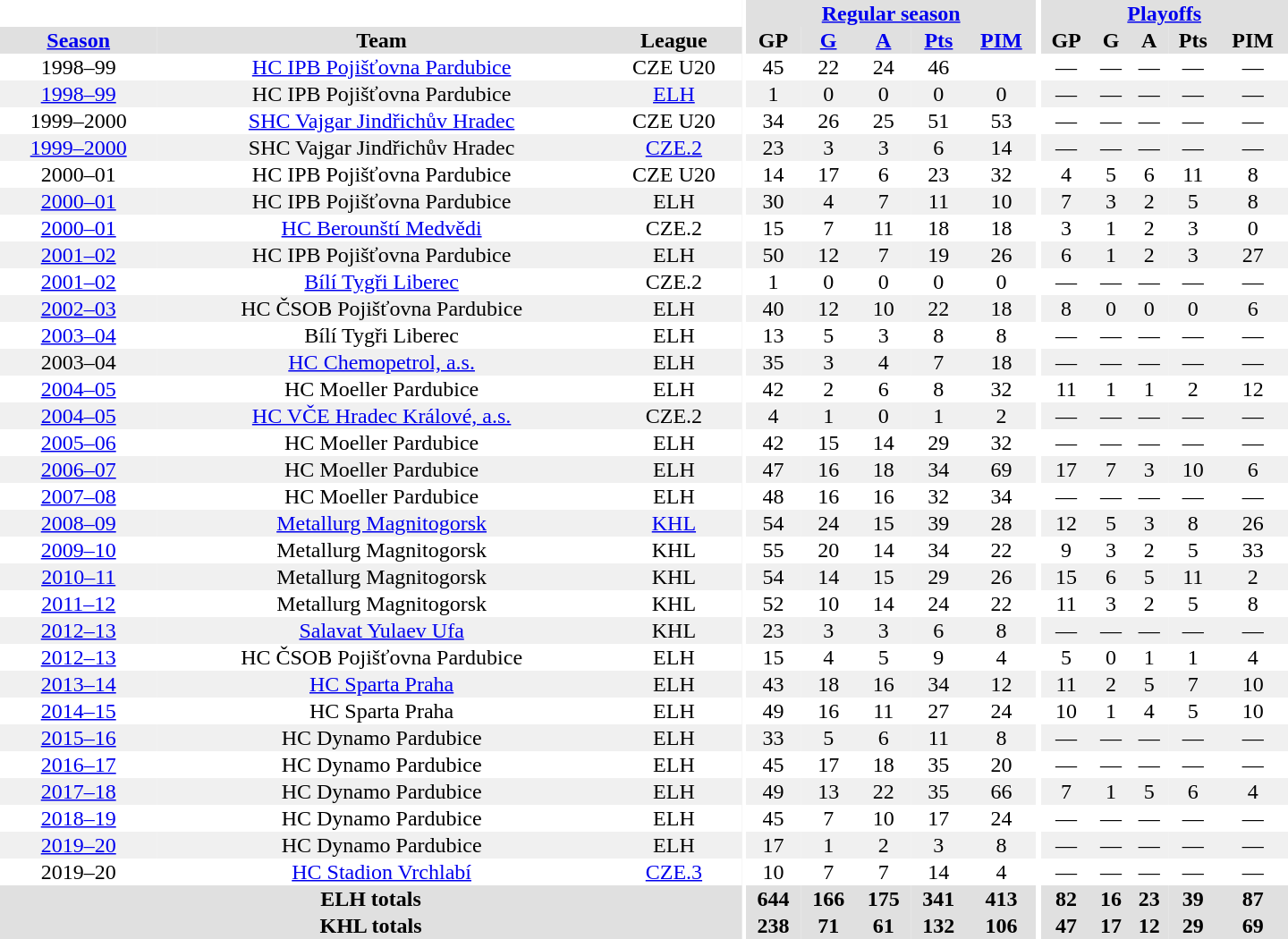<table border="0" cellpadding="1" cellspacing="0" style="text-align:center; width:60em">
<tr bgcolor="#e0e0e0">
<th colspan="3"  bgcolor="#ffffff"></th>
<th rowspan="100" bgcolor="#ffffff"></th>
<th colspan="5"><a href='#'>Regular season</a></th>
<th rowspan="100" bgcolor="#ffffff"></th>
<th colspan="5"><a href='#'>Playoffs</a></th>
</tr>
<tr bgcolor="#e0e0e0">
<th><a href='#'>Season</a></th>
<th>Team</th>
<th>League</th>
<th>GP</th>
<th><a href='#'>G</a></th>
<th><a href='#'>A</a></th>
<th><a href='#'>Pts</a></th>
<th><a href='#'>PIM</a></th>
<th>GP</th>
<th>G</th>
<th>A</th>
<th>Pts</th>
<th>PIM</th>
</tr>
<tr>
<td>1998–99</td>
<td><a href='#'>HC IPB Pojišťovna Pardubice</a></td>
<td>CZE U20</td>
<td>45</td>
<td>22</td>
<td>24</td>
<td>46</td>
<td></td>
<td>—</td>
<td>—</td>
<td>—</td>
<td>—</td>
<td>—</td>
</tr>
<tr bgcolor="#f0f0f0">
<td><a href='#'>1998–99</a></td>
<td>HC IPB Pojišťovna Pardubice</td>
<td><a href='#'>ELH</a></td>
<td>1</td>
<td>0</td>
<td>0</td>
<td>0</td>
<td>0</td>
<td>—</td>
<td>—</td>
<td>—</td>
<td>—</td>
<td>—</td>
</tr>
<tr>
<td>1999–2000</td>
<td><a href='#'>SHC Vajgar Jindřichův Hradec</a></td>
<td>CZE U20</td>
<td>34</td>
<td>26</td>
<td>25</td>
<td>51</td>
<td>53</td>
<td>—</td>
<td>—</td>
<td>—</td>
<td>—</td>
<td>—</td>
</tr>
<tr bgcolor="#f0f0f0">
<td><a href='#'>1999–2000</a></td>
<td>SHC Vajgar Jindřichův Hradec</td>
<td><a href='#'>CZE.2</a></td>
<td>23</td>
<td>3</td>
<td>3</td>
<td>6</td>
<td>14</td>
<td>—</td>
<td>—</td>
<td>—</td>
<td>—</td>
<td>—</td>
</tr>
<tr>
<td>2000–01</td>
<td>HC IPB Pojišťovna Pardubice</td>
<td>CZE U20</td>
<td>14</td>
<td>17</td>
<td>6</td>
<td>23</td>
<td>32</td>
<td>4</td>
<td>5</td>
<td>6</td>
<td>11</td>
<td>8</td>
</tr>
<tr bgcolor="#f0f0f0">
<td><a href='#'>2000–01</a></td>
<td>HC IPB Pojišťovna Pardubice</td>
<td>ELH</td>
<td>30</td>
<td>4</td>
<td>7</td>
<td>11</td>
<td>10</td>
<td>7</td>
<td>3</td>
<td>2</td>
<td>5</td>
<td>8</td>
</tr>
<tr>
<td><a href='#'>2000–01</a></td>
<td><a href='#'>HC Berounští Medvědi</a></td>
<td>CZE.2</td>
<td>15</td>
<td>7</td>
<td>11</td>
<td>18</td>
<td>18</td>
<td>3</td>
<td>1</td>
<td>2</td>
<td>3</td>
<td>0</td>
</tr>
<tr bgcolor="#f0f0f0">
<td><a href='#'>2001–02</a></td>
<td>HC IPB Pojišťovna Pardubice</td>
<td>ELH</td>
<td>50</td>
<td>12</td>
<td>7</td>
<td>19</td>
<td>26</td>
<td>6</td>
<td>1</td>
<td>2</td>
<td>3</td>
<td>27</td>
</tr>
<tr>
<td><a href='#'>2001–02</a></td>
<td><a href='#'>Bílí Tygři Liberec</a></td>
<td>CZE.2</td>
<td>1</td>
<td>0</td>
<td>0</td>
<td>0</td>
<td>0</td>
<td>—</td>
<td>—</td>
<td>—</td>
<td>—</td>
<td>—</td>
</tr>
<tr bgcolor="#f0f0f0">
<td><a href='#'>2002–03</a></td>
<td>HC ČSOB Pojišťovna Pardubice</td>
<td>ELH</td>
<td>40</td>
<td>12</td>
<td>10</td>
<td>22</td>
<td>18</td>
<td>8</td>
<td>0</td>
<td>0</td>
<td>0</td>
<td>6</td>
</tr>
<tr>
<td><a href='#'>2003–04</a></td>
<td>Bílí Tygři Liberec</td>
<td>ELH</td>
<td>13</td>
<td>5</td>
<td>3</td>
<td>8</td>
<td>8</td>
<td>—</td>
<td>—</td>
<td>—</td>
<td>—</td>
<td>—</td>
</tr>
<tr bgcolor="#f0f0f0">
<td>2003–04</td>
<td><a href='#'>HC Chemopetrol, a.s.</a></td>
<td>ELH</td>
<td>35</td>
<td>3</td>
<td>4</td>
<td>7</td>
<td>18</td>
<td>—</td>
<td>—</td>
<td>—</td>
<td>—</td>
<td>—</td>
</tr>
<tr>
<td><a href='#'>2004–05</a></td>
<td>HC Moeller Pardubice</td>
<td>ELH</td>
<td>42</td>
<td>2</td>
<td>6</td>
<td>8</td>
<td>32</td>
<td>11</td>
<td>1</td>
<td>1</td>
<td>2</td>
<td>12</td>
</tr>
<tr bgcolor="#f0f0f0">
<td><a href='#'>2004–05</a></td>
<td><a href='#'>HC VČE Hradec Králové, a.s.</a></td>
<td>CZE.2</td>
<td>4</td>
<td>1</td>
<td>0</td>
<td>1</td>
<td>2</td>
<td>—</td>
<td>—</td>
<td>—</td>
<td>—</td>
<td>—</td>
</tr>
<tr>
<td><a href='#'>2005–06</a></td>
<td>HC Moeller Pardubice</td>
<td>ELH</td>
<td>42</td>
<td>15</td>
<td>14</td>
<td>29</td>
<td>32</td>
<td>—</td>
<td>—</td>
<td>—</td>
<td>—</td>
<td>—</td>
</tr>
<tr bgcolor="#f0f0f0">
<td><a href='#'>2006–07</a></td>
<td>HC Moeller Pardubice</td>
<td>ELH</td>
<td>47</td>
<td>16</td>
<td>18</td>
<td>34</td>
<td>69</td>
<td>17</td>
<td>7</td>
<td>3</td>
<td>10</td>
<td>6</td>
</tr>
<tr>
<td><a href='#'>2007–08</a></td>
<td>HC Moeller Pardubice</td>
<td>ELH</td>
<td>48</td>
<td>16</td>
<td>16</td>
<td>32</td>
<td>34</td>
<td>—</td>
<td>—</td>
<td>—</td>
<td>—</td>
<td>—</td>
</tr>
<tr bgcolor="#f0f0f0">
<td><a href='#'>2008–09</a></td>
<td><a href='#'>Metallurg Magnitogorsk</a></td>
<td><a href='#'>KHL</a></td>
<td>54</td>
<td>24</td>
<td>15</td>
<td>39</td>
<td>28</td>
<td>12</td>
<td>5</td>
<td>3</td>
<td>8</td>
<td>26</td>
</tr>
<tr>
<td><a href='#'>2009–10</a></td>
<td>Metallurg Magnitogorsk</td>
<td>KHL</td>
<td>55</td>
<td>20</td>
<td>14</td>
<td>34</td>
<td>22</td>
<td>9</td>
<td>3</td>
<td>2</td>
<td>5</td>
<td>33</td>
</tr>
<tr bgcolor="#f0f0f0">
<td><a href='#'>2010–11</a></td>
<td>Metallurg Magnitogorsk</td>
<td>KHL</td>
<td>54</td>
<td>14</td>
<td>15</td>
<td>29</td>
<td>26</td>
<td>15</td>
<td>6</td>
<td>5</td>
<td>11</td>
<td>2</td>
</tr>
<tr>
<td><a href='#'>2011–12</a></td>
<td>Metallurg Magnitogorsk</td>
<td>KHL</td>
<td>52</td>
<td>10</td>
<td>14</td>
<td>24</td>
<td>22</td>
<td>11</td>
<td>3</td>
<td>2</td>
<td>5</td>
<td>8</td>
</tr>
<tr bgcolor="#f0f0f0">
<td><a href='#'>2012–13</a></td>
<td><a href='#'>Salavat Yulaev Ufa</a></td>
<td>KHL</td>
<td>23</td>
<td>3</td>
<td>3</td>
<td>6</td>
<td>8</td>
<td>—</td>
<td>—</td>
<td>—</td>
<td>—</td>
<td>—</td>
</tr>
<tr>
<td><a href='#'>2012–13</a></td>
<td>HC ČSOB Pojišťovna Pardubice</td>
<td>ELH</td>
<td>15</td>
<td>4</td>
<td>5</td>
<td>9</td>
<td>4</td>
<td>5</td>
<td>0</td>
<td>1</td>
<td>1</td>
<td>4</td>
</tr>
<tr bgcolor="#f0f0f0">
<td><a href='#'>2013–14</a></td>
<td><a href='#'>HC Sparta Praha</a></td>
<td>ELH</td>
<td>43</td>
<td>18</td>
<td>16</td>
<td>34</td>
<td>12</td>
<td>11</td>
<td>2</td>
<td>5</td>
<td>7</td>
<td>10</td>
</tr>
<tr>
<td><a href='#'>2014–15</a></td>
<td>HC Sparta Praha</td>
<td>ELH</td>
<td>49</td>
<td>16</td>
<td>11</td>
<td>27</td>
<td>24</td>
<td>10</td>
<td>1</td>
<td>4</td>
<td>5</td>
<td>10</td>
</tr>
<tr bgcolor="#f0f0f0">
<td><a href='#'>2015–16</a></td>
<td>HC Dynamo Pardubice</td>
<td>ELH</td>
<td>33</td>
<td>5</td>
<td>6</td>
<td>11</td>
<td>8</td>
<td>—</td>
<td>—</td>
<td>—</td>
<td>—</td>
<td>—</td>
</tr>
<tr>
<td><a href='#'>2016–17</a></td>
<td>HC Dynamo Pardubice</td>
<td>ELH</td>
<td>45</td>
<td>17</td>
<td>18</td>
<td>35</td>
<td>20</td>
<td>—</td>
<td>—</td>
<td>—</td>
<td>—</td>
<td>—</td>
</tr>
<tr bgcolor="#f0f0f0">
<td><a href='#'>2017–18</a></td>
<td>HC Dynamo Pardubice</td>
<td>ELH</td>
<td>49</td>
<td>13</td>
<td>22</td>
<td>35</td>
<td>66</td>
<td>7</td>
<td>1</td>
<td>5</td>
<td>6</td>
<td>4</td>
</tr>
<tr>
<td><a href='#'>2018–19</a></td>
<td>HC Dynamo Pardubice</td>
<td>ELH</td>
<td>45</td>
<td>7</td>
<td>10</td>
<td>17</td>
<td>24</td>
<td>—</td>
<td>—</td>
<td>—</td>
<td>—</td>
<td>—</td>
</tr>
<tr bgcolor="#f0f0f0">
<td><a href='#'>2019–20</a></td>
<td>HC Dynamo Pardubice</td>
<td>ELH</td>
<td>17</td>
<td>1</td>
<td>2</td>
<td>3</td>
<td>8</td>
<td>—</td>
<td>—</td>
<td>—</td>
<td>—</td>
<td>—</td>
</tr>
<tr>
<td>2019–20</td>
<td><a href='#'>HC Stadion Vrchlabí</a></td>
<td><a href='#'>CZE.3</a></td>
<td>10</td>
<td>7</td>
<td>7</td>
<td>14</td>
<td>4</td>
<td>—</td>
<td>—</td>
<td>—</td>
<td>—</td>
<td>—</td>
</tr>
<tr bgcolor="#e0e0e0">
<th colspan="3">ELH totals</th>
<th>644</th>
<th>166</th>
<th>175</th>
<th>341</th>
<th>413</th>
<th>82</th>
<th>16</th>
<th>23</th>
<th>39</th>
<th>87</th>
</tr>
<tr bgcolor="#e0e0e0">
<th colspan="3">KHL totals</th>
<th>238</th>
<th>71</th>
<th>61</th>
<th>132</th>
<th>106</th>
<th>47</th>
<th>17</th>
<th>12</th>
<th>29</th>
<th>69</th>
</tr>
</table>
